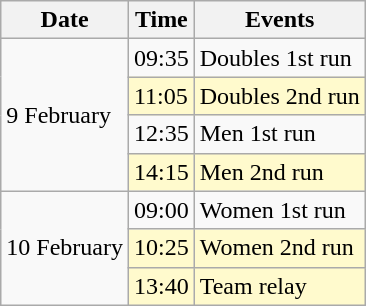<table class="wikitable" border="1">
<tr>
<th>Date</th>
<th>Time</th>
<th>Events</th>
</tr>
<tr>
<td rowspan=4>9 February</td>
<td>09:35</td>
<td>Doubles 1st run</td>
</tr>
<tr bgcolor=lemonchiffon>
<td>11:05</td>
<td>Doubles 2nd run</td>
</tr>
<tr>
<td>12:35</td>
<td>Men 1st run</td>
</tr>
<tr bgcolor=lemonchiffon>
<td>14:15</td>
<td>Men 2nd run</td>
</tr>
<tr>
<td rowspan=3>10 February</td>
<td>09:00</td>
<td>Women 1st run</td>
</tr>
<tr bgcolor=lemonchiffon>
<td>10:25</td>
<td>Women 2nd run</td>
</tr>
<tr bgcolor=lemonchiffon>
<td>13:40</td>
<td>Team relay</td>
</tr>
</table>
